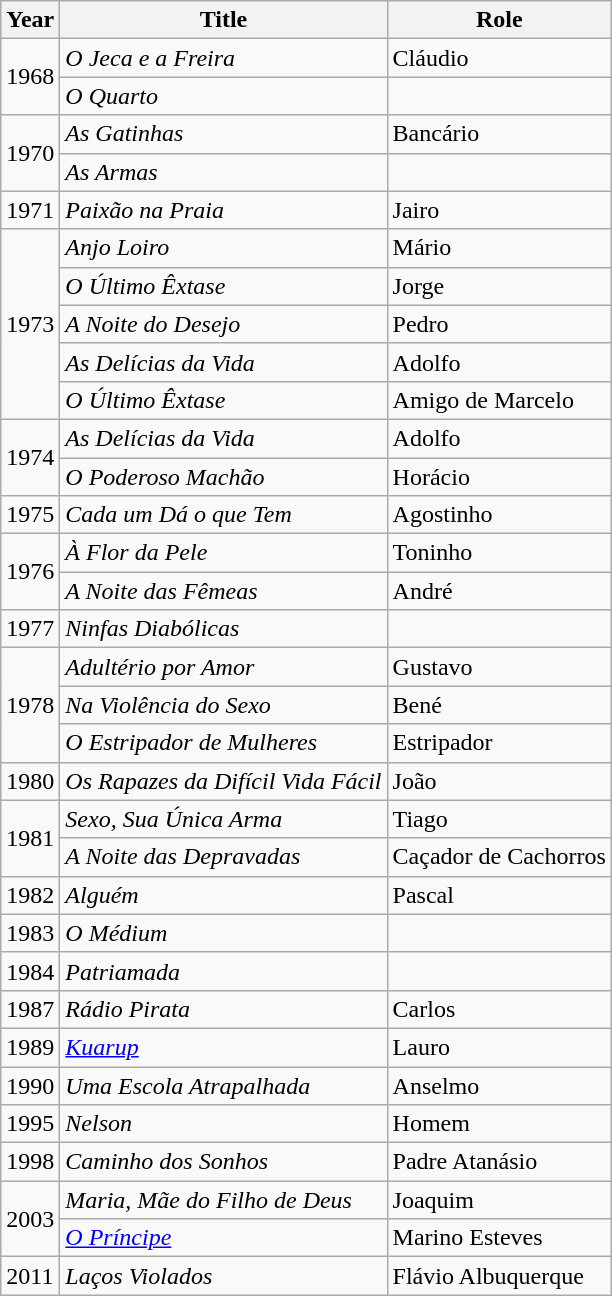<table class="wikitable">
<tr>
<th>Year</th>
<th>Title</th>
<th>Role</th>
</tr>
<tr>
<td rowspan="2">1968</td>
<td><em>O Jeca e a Freira</em></td>
<td>Cláudio</td>
</tr>
<tr>
<td><em>O Quarto</em></td>
<td></td>
</tr>
<tr>
<td rowspan="2">1970</td>
<td><em>As Gatinhas</em></td>
<td>Bancário</td>
</tr>
<tr>
<td><em>As Armas</em></td>
<td></td>
</tr>
<tr>
<td>1971</td>
<td><em>Paixão na Praia</em></td>
<td>Jairo</td>
</tr>
<tr>
<td rowspan="5">1973</td>
<td><em>Anjo Loiro</em></td>
<td>Mário</td>
</tr>
<tr>
<td><em>O Último Êxtase</em></td>
<td>Jorge</td>
</tr>
<tr>
<td><em>A Noite do Desejo</em></td>
<td>Pedro</td>
</tr>
<tr>
<td><em>As Delícias da Vida</em></td>
<td>Adolfo</td>
</tr>
<tr>
<td><em>O Último Êxtase</em></td>
<td>Amigo de Marcelo</td>
</tr>
<tr>
<td rowspan="2">1974</td>
<td><em>As Delícias da Vida</em></td>
<td>Adolfo</td>
</tr>
<tr>
<td><em>O Poderoso Machão</em></td>
<td>Horácio </td>
</tr>
<tr>
<td>1975</td>
<td><em>Cada um Dá o que Tem</em></td>
<td>Agostinho</td>
</tr>
<tr>
<td rowspan="2">1976</td>
<td><em>À Flor da Pele</em></td>
<td>Toninho</td>
</tr>
<tr>
<td><em>A Noite das Fêmeas</em></td>
<td>André</td>
</tr>
<tr>
<td>1977</td>
<td><em>Ninfas Diabólicas</em></td>
<td></td>
</tr>
<tr>
<td rowspan="3">1978</td>
<td><em>Adultério por Amor</em></td>
<td>Gustavo</td>
</tr>
<tr>
<td><em>Na Violência do Sexo</em></td>
<td>Bené</td>
</tr>
<tr>
<td><em>O Estripador de Mulheres</em></td>
<td>Estripador</td>
</tr>
<tr>
<td>1980</td>
<td><em>Os Rapazes da Difícil Vida Fácil</em></td>
<td>João</td>
</tr>
<tr>
<td rowspan="2">1981</td>
<td><em>Sexo, Sua Única Arma</em></td>
<td>Tiago</td>
</tr>
<tr>
<td><em>A Noite das Depravadas</em></td>
<td>Caçador de Cachorros</td>
</tr>
<tr>
<td>1982</td>
<td><em>Alguém</em></td>
<td>Pascal</td>
</tr>
<tr>
<td>1983</td>
<td><em>O Médium</em></td>
<td></td>
</tr>
<tr>
<td>1984</td>
<td><em>Patriamada</em></td>
<td></td>
</tr>
<tr>
<td>1987</td>
<td><em>Rádio Pirata</em></td>
<td>Carlos</td>
</tr>
<tr>
<td>1989</td>
<td><em><a href='#'>Kuarup</a></em></td>
<td>Lauro</td>
</tr>
<tr>
<td>1990</td>
<td><em>Uma Escola Atrapalhada</em></td>
<td>Anselmo</td>
</tr>
<tr>
<td>1995</td>
<td><em>Nelson</em></td>
<td>Homem</td>
</tr>
<tr>
<td>1998</td>
<td><em>Caminho dos Sonhos</em></td>
<td>Padre Atanásio</td>
</tr>
<tr>
<td rowspan="2">2003</td>
<td><em>Maria, Mãe do Filho de Deus</em></td>
<td>Joaquim</td>
</tr>
<tr>
<td><em><a href='#'>O Príncipe</a></em></td>
<td>Marino Esteves</td>
</tr>
<tr>
<td>2011</td>
<td><em>Laços Violados</em></td>
<td>Flávio Albuquerque</td>
</tr>
</table>
